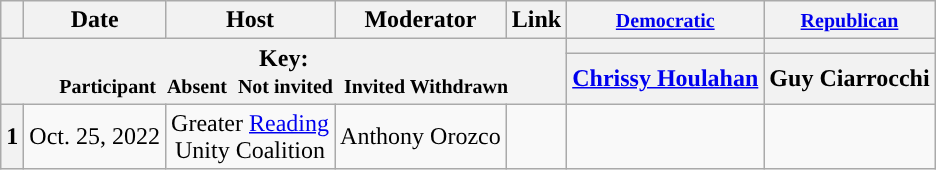<table class="wikitable" style="text-align:center;">
<tr>
<th scope="col"></th>
<th scope="col">Date</th>
<th scope="col">Host</th>
<th scope="col">Moderator</th>
<th scope="col">Link</th>
<th scope="col"><small><a href='#'>Democratic</a></small></th>
<th scope="col"><small><a href='#'>Republican</a></small></th>
</tr>
<tr>
<th colspan="5" rowspan="2">Key:<br> <small>Participant </small>  <small>Absent </small>  <small>Not invited </small>  <small>Invited  Withdrawn</small></th>
<th scope="col" style="background:"></th>
<th scope="col" style="background:"></th>
</tr>
<tr>
<th scope="col"><a href='#'>Chrissy Houlahan</a></th>
<th scope="col">Guy Ciarrocchi</th>
</tr>
<tr>
<th>1</th>
<td style="white-space:nowrap;">Oct. 25, 2022</td>
<td style="white-space:nowrap;">Greater <a href='#'>Reading</a><br>Unity Coalition</td>
<td style="white-space:nowrap;">Anthony Orozco</td>
<td style="white-space:nowrap;"></td>
<td></td>
<td></td>
</tr>
</table>
